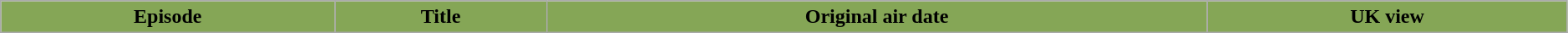<table class="wikitable plainrowheaders" style="background: ; width:99%;">
<tr>
<th style="background: #85a656; color: #000000;">Episode</th>
<th style="background: #85a656; color: #000000;">Title</th>
<th style="background: #85a656; color: #000000;">Original air date</th>
<th style="background: #85a656; color: #000000;">UK view<br>




</th>
</tr>
</table>
